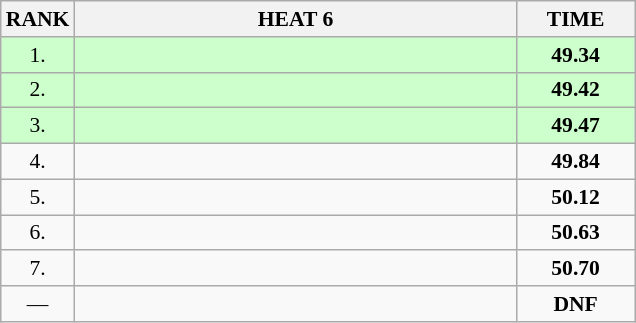<table class="wikitable" style="border-collapse: collapse; font-size: 90%;">
<tr>
<th>RANK</th>
<th style="width: 20em">HEAT 6</th>
<th style="width: 5em">TIME</th>
</tr>
<tr style="background:#ccffcc;">
<td align="center">1.</td>
<td></td>
<td align="center"><strong>49.34</strong></td>
</tr>
<tr style="background:#ccffcc;">
<td align="center">2.</td>
<td></td>
<td align="center"><strong>49.42</strong></td>
</tr>
<tr style="background:#ccffcc;">
<td align="center">3.</td>
<td></td>
<td align="center"><strong>49.47</strong></td>
</tr>
<tr>
<td align="center">4.</td>
<td></td>
<td align="center"><strong>49.84</strong></td>
</tr>
<tr>
<td align="center">5.</td>
<td></td>
<td align="center"><strong>50.12</strong></td>
</tr>
<tr>
<td align="center">6.</td>
<td></td>
<td align="center"><strong>50.63</strong></td>
</tr>
<tr>
<td align="center">7.</td>
<td></td>
<td align="center"><strong>50.70</strong></td>
</tr>
<tr>
<td align="center">—</td>
<td></td>
<td align="center"><strong>DNF</strong></td>
</tr>
</table>
